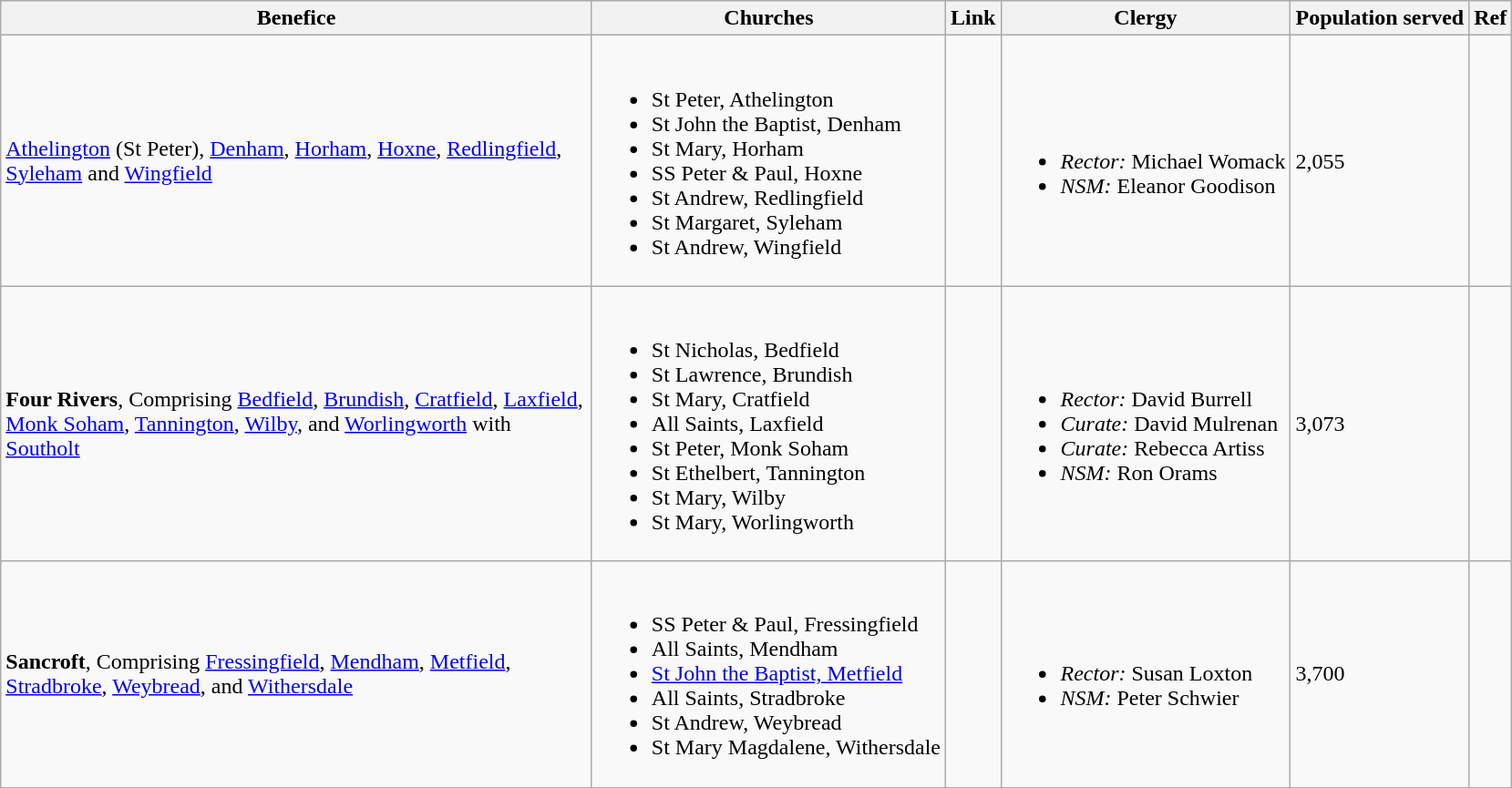<table class="wikitable">
<tr>
<th width="425">Benefice</th>
<th>Churches</th>
<th>Link</th>
<th>Clergy</th>
<th>Population served</th>
<th>Ref</th>
</tr>
<tr>
<td><a href='#'>Athelington</a> (St Peter), <a href='#'>Denham</a>, <a href='#'>Horham</a>, <a href='#'>Hoxne</a>, <a href='#'>Redlingfield</a>, <a href='#'>Syleham</a> and <a href='#'>Wingfield</a></td>
<td><br><ul><li>St Peter, Athelington</li><li>St John the Baptist, Denham</li><li>St Mary, Horham</li><li>SS Peter & Paul, Hoxne</li><li>St Andrew, Redlingfield</li><li>St Margaret, Syleham</li><li>St Andrew, Wingfield</li></ul></td>
<td></td>
<td><br><ul><li><em>Rector:</em> Michael Womack</li><li><em>NSM:</em> Eleanor Goodison</li></ul></td>
<td>2,055</td>
<td></td>
</tr>
<tr>
<td><strong>Four Rivers</strong>, Comprising <a href='#'>Bedfield</a>, <a href='#'>Brundish</a>, <a href='#'>Cratfield</a>, <a href='#'>Laxfield</a>, <a href='#'>Monk Soham</a>, <a href='#'>Tannington</a>, <a href='#'>Wilby</a>, and <a href='#'>Worlingworth</a> with <a href='#'>Southolt</a></td>
<td><br><ul><li>St Nicholas, Bedfield</li><li>St Lawrence, Brundish</li><li>St Mary, Cratfield</li><li>All Saints, Laxfield</li><li>St Peter, Monk Soham</li><li>St Ethelbert, Tannington</li><li>St Mary, Wilby</li><li>St Mary, Worlingworth</li></ul></td>
<td></td>
<td><br><ul><li><em>Rector:</em> David Burrell</li><li><em>Curate:</em> David Mulrenan</li><li><em>Curate:</em> Rebecca Artiss</li><li><em>NSM:</em> Ron Orams</li></ul></td>
<td>3,073</td>
<td></td>
</tr>
<tr>
<td><strong>Sancroft</strong>, Comprising <a href='#'>Fressingfield</a>, <a href='#'>Mendham</a>, <a href='#'>Metfield</a>, <a href='#'>Stradbroke</a>, <a href='#'>Weybread</a>, and <a href='#'>Withersdale</a></td>
<td><br><ul><li>SS Peter & Paul, Fressingfield</li><li>All Saints, Mendham</li><li><a href='#'>St John the Baptist, Metfield</a></li><li>All Saints, Stradbroke</li><li>St Andrew, Weybread</li><li>St Mary Magdalene, Withersdale</li></ul></td>
<td></td>
<td><br><ul><li><em>Rector:</em> Susan Loxton</li><li><em>NSM:</em> Peter Schwier</li></ul></td>
<td>3,700</td>
<td></td>
</tr>
</table>
